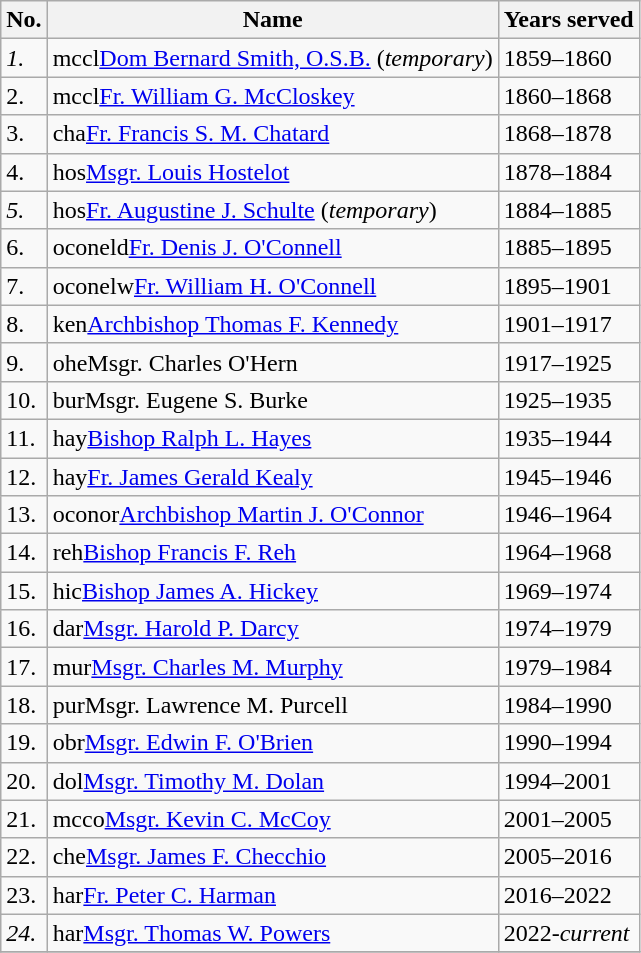<table class="wikitable sortable">
<tr>
<th class="unsortable">No.</th>
<th>Name</th>
<th>Years served</th>
</tr>
<tr>
<td><em>1.</em></td>
<td><span>mccl</span><a href='#'>Dom Bernard Smith, O.S.B.</a> (<em>temporary</em>)</td>
<td>1859–1860</td>
</tr>
<tr>
<td>2.</td>
<td><span>mccl</span><a href='#'>Fr. William G. McCloskey</a></td>
<td>1860–1868</td>
</tr>
<tr>
<td>3.</td>
<td><span>cha</span><a href='#'>Fr. Francis S. M. Chatard</a></td>
<td>1868–1878</td>
</tr>
<tr>
<td>4.</td>
<td><span>hos</span><a href='#'>Msgr. Louis Hostelot</a></td>
<td>1878–1884</td>
</tr>
<tr>
<td><em>5.</em></td>
<td><span>hos</span><a href='#'>Fr. Augustine J. Schulte</a> (<em>temporary</em>)</td>
<td>1884–1885</td>
</tr>
<tr>
<td>6.</td>
<td><span>oconeld</span><a href='#'>Fr. Denis J. O'Connell</a></td>
<td>1885–1895</td>
</tr>
<tr>
<td>7.</td>
<td><span>oconelw</span><a href='#'>Fr. William H. O'Connell</a></td>
<td>1895–1901</td>
</tr>
<tr>
<td>8.</td>
<td><span>ken</span><a href='#'>Archbishop Thomas F. Kennedy</a></td>
<td>1901–1917</td>
</tr>
<tr>
<td>9.</td>
<td><span>ohe</span>Msgr. Charles O'Hern</td>
<td>1917–1925</td>
</tr>
<tr>
<td>10.</td>
<td><span>bur</span>Msgr. Eugene S. Burke</td>
<td>1925–1935</td>
</tr>
<tr>
<td>11.</td>
<td><span>hay</span><a href='#'>Bishop Ralph L. Hayes</a></td>
<td>1935–1944</td>
</tr>
<tr>
<td>12.</td>
<td><span>hay</span><a href='#'>Fr. James Gerald Kealy</a></td>
<td>1945–1946</td>
</tr>
<tr>
<td>13.</td>
<td><span>oconor</span><a href='#'>Archbishop Martin J. O'Connor</a></td>
<td>1946–1964</td>
</tr>
<tr>
<td>14.</td>
<td><span>reh</span><a href='#'>Bishop Francis F. Reh</a></td>
<td>1964–1968</td>
</tr>
<tr>
<td>15.</td>
<td><span>hic</span><a href='#'>Bishop James A. Hickey</a></td>
<td>1969–1974</td>
</tr>
<tr>
<td>16.</td>
<td><span>dar</span><a href='#'>Msgr. Harold P. Darcy</a></td>
<td>1974–1979</td>
</tr>
<tr>
<td>17.</td>
<td><span>mur</span><a href='#'>Msgr. Charles M. Murphy</a></td>
<td>1979–1984</td>
</tr>
<tr>
<td>18.</td>
<td><span>pur</span>Msgr. Lawrence M. Purcell</td>
<td>1984–1990</td>
</tr>
<tr>
<td>19.</td>
<td><span>obr</span><a href='#'>Msgr. Edwin F. O'Brien</a></td>
<td>1990–1994</td>
</tr>
<tr>
<td>20.</td>
<td><span>dol</span><a href='#'>Msgr. Timothy M. Dolan</a></td>
<td>1994–2001</td>
</tr>
<tr>
<td>21.</td>
<td><span>mcco</span><a href='#'>Msgr. Kevin C. McCoy</a></td>
<td>2001–2005</td>
</tr>
<tr>
<td>22.</td>
<td><span>che</span><a href='#'>Msgr. James F. Checchio</a></td>
<td>2005–2016</td>
</tr>
<tr>
<td>23.</td>
<td><span>har</span><a href='#'>Fr. Peter C. Harman</a></td>
<td>2016–2022</td>
</tr>
<tr>
<td><em>24.</em></td>
<td><span>har</span><a href='#'>Msgr. Thomas W. Powers</a></td>
<td>2022-<em>current</em></td>
</tr>
<tr>
</tr>
</table>
